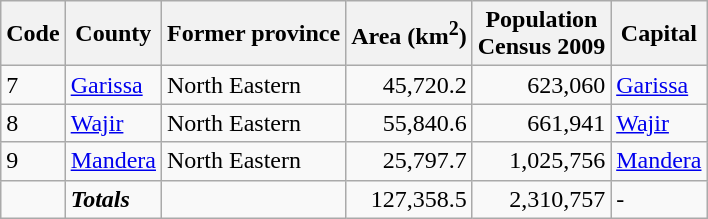<table class="sortable wikitable">
<tr>
<th>Code</th>
<th>County</th>
<th>Former province</th>
<th>Area (km<sup>2</sup>)</th>
<th>Population<br>Census 2009</th>
<th>Capital</th>
</tr>
<tr>
<td>7</td>
<td><a href='#'>Garissa</a></td>
<td>North Eastern</td>
<td align="right">45,720.2</td>
<td align="right">623,060</td>
<td><a href='#'>Garissa</a></td>
</tr>
<tr>
<td>8</td>
<td><a href='#'>Wajir</a></td>
<td>North Eastern</td>
<td align="right">55,840.6</td>
<td align="right">661,941</td>
<td><a href='#'>Wajir</a></td>
</tr>
<tr>
<td>9</td>
<td><a href='#'>Mandera</a></td>
<td>North Eastern</td>
<td align="right">25,797.7</td>
<td align="right">1,025,756</td>
<td><a href='#'>Mandera</a></td>
</tr>
<tr>
<td></td>
<td><strong><em>Totals</em></strong></td>
<td></td>
<td align="right">127,358.5</td>
<td align="right">2,310,757</td>
<td>-</td>
</tr>
</table>
